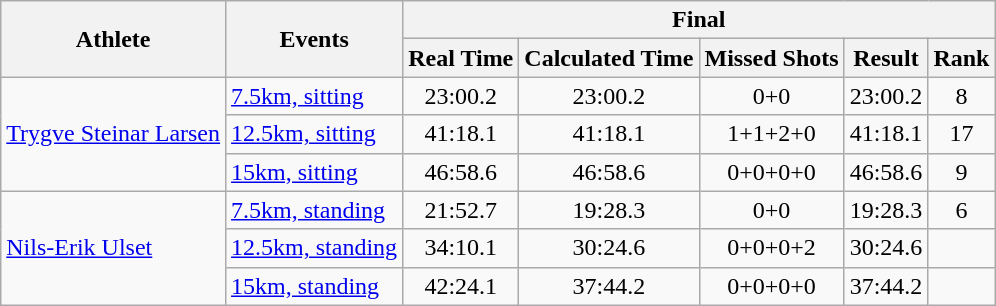<table class="wikitable" style="font-size:100%">
<tr>
<th rowspan="2">Athlete</th>
<th rowspan="2">Events</th>
<th colspan="5">Final</th>
</tr>
<tr>
<th>Real Time</th>
<th>Calculated Time</th>
<th>Missed Shots</th>
<th>Result</th>
<th>Rank</th>
</tr>
<tr>
<td rowspan=3><a href='#'>Trygve Steinar Larsen</a></td>
<td><a href='#'>7.5km, sitting</a></td>
<td align="center">23:00.2</td>
<td align="center">23:00.2</td>
<td align="center">0+0</td>
<td align="center">23:00.2</td>
<td align="center">8</td>
</tr>
<tr>
<td><a href='#'>12.5km, sitting</a></td>
<td align="center">41:18.1</td>
<td align="center">41:18.1</td>
<td align="center">1+1+2+0</td>
<td align="center">41:18.1</td>
<td align="center">17</td>
</tr>
<tr>
<td><a href='#'>15km, sitting</a></td>
<td align="center">46:58.6</td>
<td align="center">46:58.6</td>
<td align="center">0+0+0+0</td>
<td align="center">46:58.6</td>
<td align="center">9</td>
</tr>
<tr>
<td rowspan=3><a href='#'>Nils-Erik Ulset</a></td>
<td><a href='#'>7.5km, standing</a></td>
<td align="center">21:52.7</td>
<td align="center">19:28.3</td>
<td align="center">0+0</td>
<td align="center">19:28.3</td>
<td align="center">6</td>
</tr>
<tr>
<td><a href='#'>12.5km, standing</a></td>
<td align="center">34:10.1</td>
<td align="center">30:24.6</td>
<td align="center">0+0+0+2</td>
<td align="center">30:24.6</td>
<td align="center"></td>
</tr>
<tr>
<td><a href='#'>15km, standing</a></td>
<td align="center">42:24.1</td>
<td align="center">37:44.2</td>
<td align="center">0+0+0+0</td>
<td align="center">37:44.2</td>
<td align="center"></td>
</tr>
</table>
